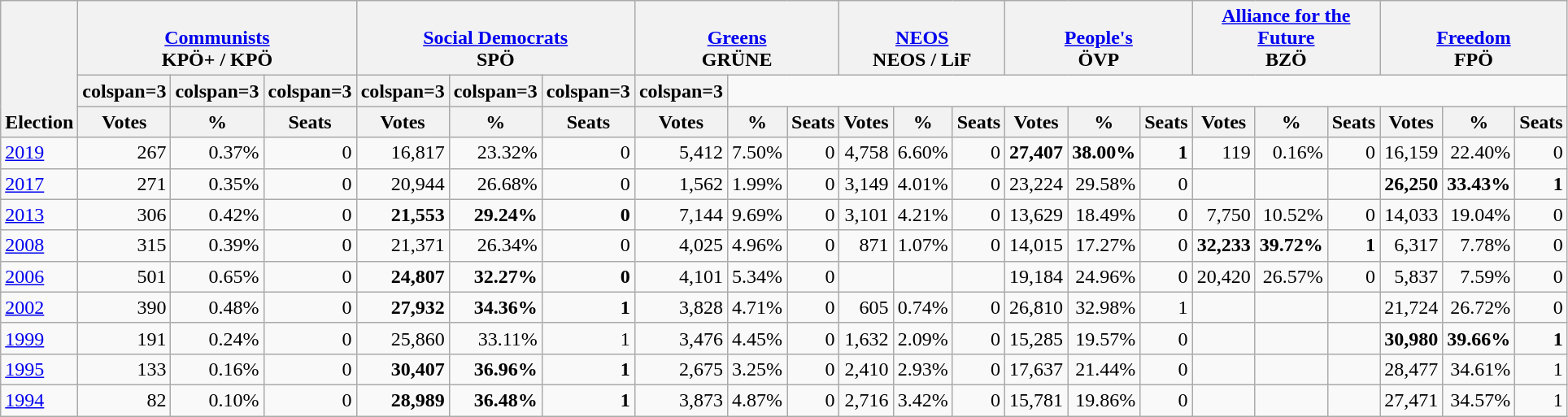<table class="wikitable" border="1" style="font-size:100%; text-align:right;">
<tr>
<th style="text-align:left;" valign=bottom rowspan=3>Election</th>
<th valign=bottom colspan=3><a href='#'>Communists</a><br>KPÖ+ / KPÖ</th>
<th valign=bottom colspan=3><a href='#'>Social Democrats</a><br>SPÖ</th>
<th valign=bottom colspan=3><a href='#'>Greens</a><br>GRÜNE</th>
<th valign=bottom colspan=3><a href='#'>NEOS</a><br>NEOS / LiF</th>
<th valign=bottom colspan=3><a href='#'>People's</a><br>ÖVP</th>
<th valign=bottom colspan=3><a href='#'>Alliance for the Future</a><br>BZÖ</th>
<th valign=bottom colspan=3><a href='#'>Freedom</a><br>FPÖ</th>
</tr>
<tr>
<th>colspan=3 </th>
<th>colspan=3 </th>
<th>colspan=3 </th>
<th>colspan=3 </th>
<th>colspan=3 </th>
<th>colspan=3 </th>
<th>colspan=3 </th>
</tr>
<tr>
<th>Votes</th>
<th>%</th>
<th>Seats</th>
<th>Votes</th>
<th>%</th>
<th>Seats</th>
<th>Votes</th>
<th>%</th>
<th>Seats</th>
<th>Votes</th>
<th>%</th>
<th>Seats</th>
<th>Votes</th>
<th>%</th>
<th>Seats</th>
<th>Votes</th>
<th>%</th>
<th>Seats</th>
<th>Votes</th>
<th>%</th>
<th>Seats</th>
</tr>
<tr>
<td align=left><a href='#'>2019</a></td>
<td>267</td>
<td>0.37%</td>
<td>0</td>
<td>16,817</td>
<td>23.32%</td>
<td>0</td>
<td>5,412</td>
<td>7.50%</td>
<td>0</td>
<td>4,758</td>
<td>6.60%</td>
<td>0</td>
<td><strong>27,407</strong></td>
<td><strong>38.00%</strong></td>
<td><strong>1</strong></td>
<td>119</td>
<td>0.16%</td>
<td>0</td>
<td>16,159</td>
<td>22.40%</td>
<td>0</td>
</tr>
<tr>
<td align=left><a href='#'>2017</a></td>
<td>271</td>
<td>0.35%</td>
<td>0</td>
<td>20,944</td>
<td>26.68%</td>
<td>0</td>
<td>1,562</td>
<td>1.99%</td>
<td>0</td>
<td>3,149</td>
<td>4.01%</td>
<td>0</td>
<td>23,224</td>
<td>29.58%</td>
<td>0</td>
<td></td>
<td></td>
<td></td>
<td><strong>26,250</strong></td>
<td><strong>33.43%</strong></td>
<td><strong>1</strong></td>
</tr>
<tr>
<td align=left><a href='#'>2013</a></td>
<td>306</td>
<td>0.42%</td>
<td>0</td>
<td><strong>21,553</strong></td>
<td><strong>29.24%</strong></td>
<td><strong>0</strong></td>
<td>7,144</td>
<td>9.69%</td>
<td>0</td>
<td>3,101</td>
<td>4.21%</td>
<td>0</td>
<td>13,629</td>
<td>18.49%</td>
<td>0</td>
<td>7,750</td>
<td>10.52%</td>
<td>0</td>
<td>14,033</td>
<td>19.04%</td>
<td>0</td>
</tr>
<tr>
<td align=left><a href='#'>2008</a></td>
<td>315</td>
<td>0.39%</td>
<td>0</td>
<td>21,371</td>
<td>26.34%</td>
<td>0</td>
<td>4,025</td>
<td>4.96%</td>
<td>0</td>
<td>871</td>
<td>1.07%</td>
<td>0</td>
<td>14,015</td>
<td>17.27%</td>
<td>0</td>
<td><strong>32,233</strong></td>
<td><strong>39.72%</strong></td>
<td><strong>1</strong></td>
<td>6,317</td>
<td>7.78%</td>
<td>0</td>
</tr>
<tr>
<td align=left><a href='#'>2006</a></td>
<td>501</td>
<td>0.65%</td>
<td>0</td>
<td><strong>24,807</strong></td>
<td><strong>32.27%</strong></td>
<td><strong>0</strong></td>
<td>4,101</td>
<td>5.34%</td>
<td>0</td>
<td></td>
<td></td>
<td></td>
<td>19,184</td>
<td>24.96%</td>
<td>0</td>
<td>20,420</td>
<td>26.57%</td>
<td>0</td>
<td>5,837</td>
<td>7.59%</td>
<td>0</td>
</tr>
<tr>
<td align=left><a href='#'>2002</a></td>
<td>390</td>
<td>0.48%</td>
<td>0</td>
<td><strong>27,932</strong></td>
<td><strong>34.36%</strong></td>
<td><strong>1</strong></td>
<td>3,828</td>
<td>4.71%</td>
<td>0</td>
<td>605</td>
<td>0.74%</td>
<td>0</td>
<td>26,810</td>
<td>32.98%</td>
<td>1</td>
<td></td>
<td></td>
<td></td>
<td>21,724</td>
<td>26.72%</td>
<td>0</td>
</tr>
<tr>
<td align=left><a href='#'>1999</a></td>
<td>191</td>
<td>0.24%</td>
<td>0</td>
<td>25,860</td>
<td>33.11%</td>
<td>1</td>
<td>3,476</td>
<td>4.45%</td>
<td>0</td>
<td>1,632</td>
<td>2.09%</td>
<td>0</td>
<td>15,285</td>
<td>19.57%</td>
<td>0</td>
<td></td>
<td></td>
<td></td>
<td><strong>30,980</strong></td>
<td><strong>39.66%</strong></td>
<td><strong>1</strong></td>
</tr>
<tr>
<td align=left><a href='#'>1995</a></td>
<td>133</td>
<td>0.16%</td>
<td>0</td>
<td><strong>30,407</strong></td>
<td><strong>36.96%</strong></td>
<td><strong>1</strong></td>
<td>2,675</td>
<td>3.25%</td>
<td>0</td>
<td>2,410</td>
<td>2.93%</td>
<td>0</td>
<td>17,637</td>
<td>21.44%</td>
<td>0</td>
<td></td>
<td></td>
<td></td>
<td>28,477</td>
<td>34.61%</td>
<td>1</td>
</tr>
<tr>
<td align=left><a href='#'>1994</a></td>
<td>82</td>
<td>0.10%</td>
<td>0</td>
<td><strong>28,989</strong></td>
<td><strong>36.48%</strong></td>
<td><strong>1</strong></td>
<td>3,873</td>
<td>4.87%</td>
<td>0</td>
<td>2,716</td>
<td>3.42%</td>
<td>0</td>
<td>15,781</td>
<td>19.86%</td>
<td>0</td>
<td></td>
<td></td>
<td></td>
<td>27,471</td>
<td>34.57%</td>
<td>1</td>
</tr>
</table>
